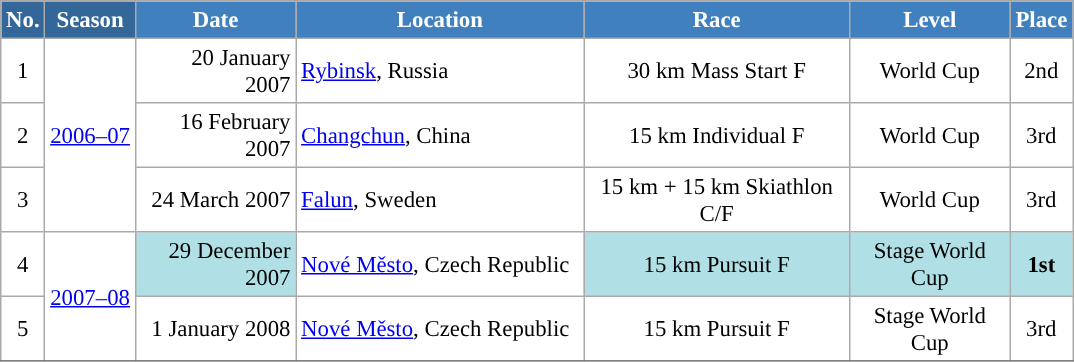<table class="wikitable sortable" style="font-size:95%; text-align:center; border:grey solid 1px; border-collapse:collapse; background:#ffffff;">
<tr style="background:#efefef;">
<th style="background-color:#369; color:white;">No.</th>
<th style="background-color:#369; color:white;">Season</th>
<th style="background-color:#4180be; color:white; width:100px;">Date</th>
<th style="background-color:#4180be; color:white; width:185px;">Location</th>
<th style="background-color:#4180be; color:white; width:170px;">Race</th>
<th style="background-color:#4180be; color:white; width:100px;">Level</th>
<th style="background-color:#4180be; color:white;">Place</th>
</tr>
<tr>
<td align=center>1</td>
<td rowspan=3 align=center><a href='#'>2006–07</a></td>
<td align=right>20 January 2007</td>
<td align=left> <a href='#'>Rybinsk</a>, Russia</td>
<td>30 km Mass Start F</td>
<td>World Cup</td>
<td>2nd</td>
</tr>
<tr>
<td align=center>2</td>
<td align=right>16 February 2007</td>
<td align=left> <a href='#'>Changchun</a>, China</td>
<td>15 km Individual F</td>
<td>World Cup</td>
<td>3rd</td>
</tr>
<tr>
<td align=center>3</td>
<td align=right>24 March 2007</td>
<td align=left> <a href='#'>Falun</a>, Sweden</td>
<td>15 km + 15 km Skiathlon C/F</td>
<td>World Cup</td>
<td>3rd</td>
</tr>
<tr>
<td align=center>4</td>
<td rowspan=2 align=center><a href='#'>2007–08</a></td>
<td bgcolor="#BOEOE6" align=right>29 December 2007</td>
<td align=left> <a href='#'>Nové Město</a>, Czech Republic</td>
<td bgcolor="#BOEOE6">15 km Pursuit F</td>
<td bgcolor="#BOEOE6">Stage World Cup</td>
<td bgcolor="#BOEOE6"><strong>1st</strong></td>
</tr>
<tr>
<td align=center>5</td>
<td align=right>1 January 2008</td>
<td align=left> <a href='#'>Nové Město</a>, Czech Republic</td>
<td>15 km Pursuit F</td>
<td>Stage World Cup</td>
<td>3rd</td>
</tr>
<tr>
</tr>
</table>
